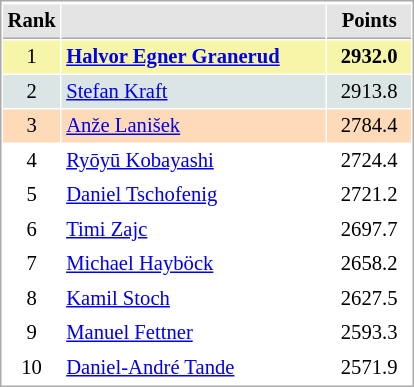<table cellspacing="1" cellpadding="3" style="border:1px solid #AAAAAA;font-size:86%">
<tr style="background-color: #E4E4E4;">
</tr>
<tr style="background-color: #E4E4E4;">
<th style="border-bottom:1px solid #AAAAAA; width: 10px;">Rank</th>
<th style="border-bottom:1px solid #AAAAAA; width: 170px;"></th>
<th style="border-bottom:1px solid #AAAAAA; width: 50px;">Points</th>
</tr>
<tr style="background:#f7f6a8;">
<td align=center>1</td>
<td> <strong><a href='#'>Halvor Egner Granerud</a></strong></td>
<td align=center><strong>2932.0</strong></td>
</tr>
<tr style="background:#dce5e5;">
<td align=center>2</td>
<td> <a href='#'>Stefan Kraft</a></td>
<td align=center>2913.8</td>
</tr>
<tr style="background:#ffdab9;">
<td align=center>3</td>
<td> <a href='#'>Anže Lanišek</a></td>
<td align=center>2784.4</td>
</tr>
<tr>
<td align=center>4</td>
<td> <a href='#'>Ryōyū Kobayashi</a></td>
<td align=center>2724.4</td>
</tr>
<tr>
<td align=center>5</td>
<td> <a href='#'>Daniel Tschofenig</a></td>
<td align=center>2721.2</td>
</tr>
<tr>
<td align=center>6</td>
<td> <a href='#'>Timi Zajc</a></td>
<td align=center>2697.7</td>
</tr>
<tr>
<td align=center>7</td>
<td> <a href='#'>Michael Hayböck</a></td>
<td align=center>2658.2</td>
</tr>
<tr>
<td align=center>8</td>
<td> <a href='#'>Kamil Stoch</a></td>
<td align=center>2627.5</td>
</tr>
<tr>
<td align=center>9</td>
<td> <a href='#'>Manuel Fettner</a></td>
<td align=center>2593.3</td>
</tr>
<tr>
<td align=center>10</td>
<td> <a href='#'>Daniel-André Tande</a></td>
<td align=center>2571.9</td>
</tr>
</table>
